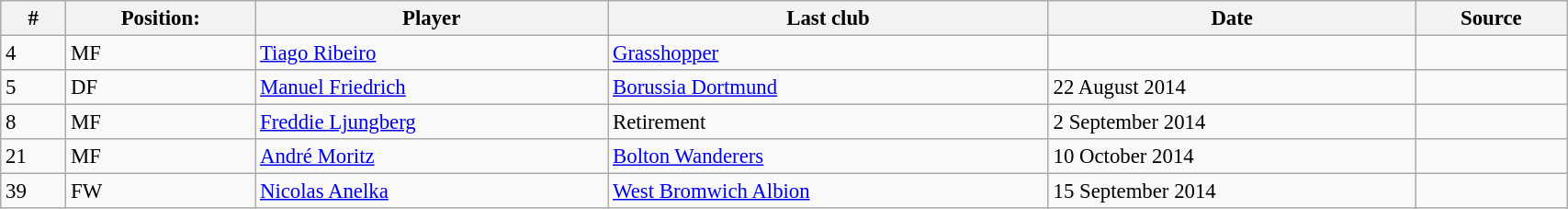<table class="wikitable sortable" style="width:90%; text-align:center; font-size:95%; text-align:left;">
<tr>
<th><strong>#</strong></th>
<th><strong>Position:</strong></th>
<th><strong>Player</strong></th>
<th><strong>Last club</strong></th>
<th><strong>Date</strong></th>
<th><strong>Source</strong></th>
</tr>
<tr>
<td>4</td>
<td>MF</td>
<td> <a href='#'>Tiago Ribeiro</a></td>
<td> <a href='#'>Grasshopper</a></td>
<td></td>
<td></td>
</tr>
<tr>
<td>5</td>
<td>DF</td>
<td> <a href='#'>Manuel Friedrich</a></td>
<td> <a href='#'>Borussia Dortmund</a></td>
<td>22 August 2014</td>
<td></td>
</tr>
<tr>
<td>8</td>
<td>MF</td>
<td> <a href='#'>Freddie Ljungberg</a></td>
<td>Retirement</td>
<td>2 September 2014</td>
<td></td>
</tr>
<tr>
<td>21</td>
<td>MF</td>
<td> <a href='#'>André Moritz</a></td>
<td> <a href='#'>Bolton Wanderers</a></td>
<td>10 October 2014</td>
<td></td>
</tr>
<tr>
<td>39</td>
<td>FW</td>
<td> <a href='#'>Nicolas Anelka</a></td>
<td> <a href='#'>West Bromwich Albion</a></td>
<td>15 September 2014</td>
<td></td>
</tr>
</table>
